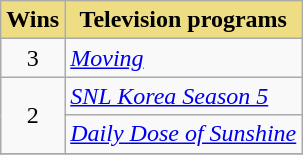<table class="wikitable">
<tr>
<th style="background:#EEDD82; text-align:center">Wins</th>
<th style="background:#EEDD82; text-align:center">Television programs</th>
</tr>
<tr>
<td style="text-align:center">3</td>
<td><em><a href='#'>Moving</a></em></td>
</tr>
<tr>
<td rowspan="2" style="text-align:center">2</td>
<td><em><a href='#'>SNL Korea Season 5</a></em></td>
</tr>
<tr>
<td><em><a href='#'>Daily Dose of Sunshine</a></em></td>
</tr>
<tr>
</tr>
</table>
